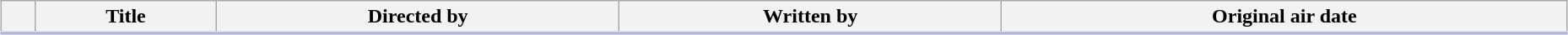<table class="plainrowheaders wikitable" style="width:98%; margin:auto; background:#FFF;">
<tr style="border-bottom: 3px solid #CCF;">
<th></th>
<th>Title</th>
<th>Directed by</th>
<th>Written by</th>
<th>Original air date</th>
</tr>
<tr>
</tr>
</table>
